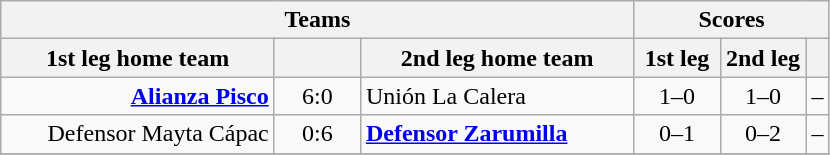<table class="wikitable" style="text-align: center;">
<tr>
<th colspan=3>Teams</th>
<th colspan=3>Scores</th>
</tr>
<tr>
<th width="175">1st leg home team</th>
<th width="50"></th>
<th width="175">2nd leg home team</th>
<th width="50">1st leg</th>
<th width="50">2nd leg</th>
<th></th>
</tr>
<tr>
<td align=right><strong><a href='#'>Alianza Pisco</a></strong></td>
<td>6:0</td>
<td align=left>Unión La Calera</td>
<td>1–0</td>
<td>1–0</td>
<td>–</td>
</tr>
<tr>
<td align=right>Defensor Mayta Cápac</td>
<td>0:6</td>
<td align=left><strong><a href='#'>Defensor Zarumilla</a></strong></td>
<td>0–1</td>
<td>0–2</td>
<td>–</td>
</tr>
<tr>
</tr>
</table>
